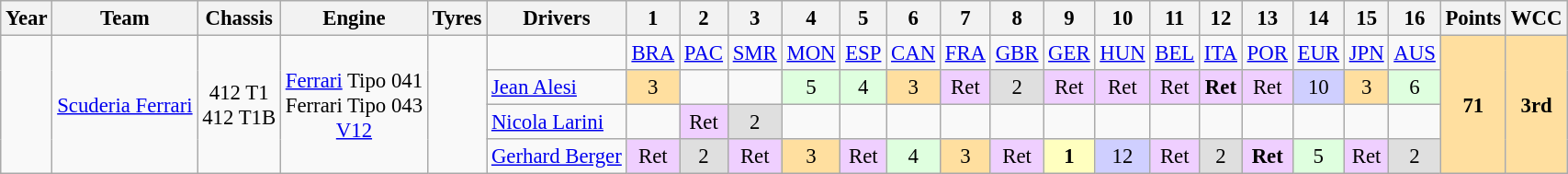<table class="wikitable" style="text-align:center; font-size:95%">
<tr>
<th>Year</th>
<th>Team</th>
<th>Chassis</th>
<th>Engine</th>
<th>Tyres</th>
<th>Drivers</th>
<th>1</th>
<th>2</th>
<th>3</th>
<th>4</th>
<th>5</th>
<th>6</th>
<th>7</th>
<th>8</th>
<th>9</th>
<th>10</th>
<th>11</th>
<th>12</th>
<th>13</th>
<th>14</th>
<th>15</th>
<th>16</th>
<th>Points</th>
<th>WCC</th>
</tr>
<tr>
<td rowspan="4"></td>
<td rowspan="4"><a href='#'>Scuderia Ferrari</a></td>
<td rowspan="4">412 T1<br>412 T1B</td>
<td rowspan="4"><a href='#'>Ferrari</a> Tipo 041 <br>Ferrari Tipo 043<br><a href='#'>V12</a></td>
<td rowspan="4"></td>
<td></td>
<td><a href='#'>BRA</a></td>
<td><a href='#'>PAC</a></td>
<td><a href='#'>SMR</a></td>
<td><a href='#'>MON</a></td>
<td><a href='#'>ESP</a></td>
<td><a href='#'>CAN</a></td>
<td><a href='#'>FRA</a></td>
<td><a href='#'>GBR</a></td>
<td><a href='#'>GER</a></td>
<td><a href='#'>HUN</a></td>
<td><a href='#'>BEL</a></td>
<td><a href='#'>ITA</a></td>
<td><a href='#'>POR</a></td>
<td><a href='#'>EUR</a></td>
<td><a href='#'>JPN</a></td>
<td><a href='#'>AUS</a></td>
<td rowspan="4" style="background:#ffdf9f;"><strong>71</strong></td>
<td rowspan="4" style="background:#ffdf9f;"><strong>3rd</strong></td>
</tr>
<tr>
<td align="left"> <a href='#'>Jean Alesi</a></td>
<td style="background:#ffdf9f;">3</td>
<td></td>
<td></td>
<td style="background:#dfffdf;">5</td>
<td style="background:#dfffdf;">4</td>
<td style="background:#ffdf9f;">3</td>
<td style="background:#efcfff;">Ret</td>
<td style="background:#dfdfdf;">2</td>
<td style="background:#efcfff;">Ret</td>
<td style="background:#efcfff;">Ret</td>
<td style="background:#efcfff;">Ret</td>
<td style="background:#efcfff;"><strong>Ret</strong></td>
<td style="background:#efcfff;">Ret</td>
<td style="background:#cfcfff;">10</td>
<td style="background:#ffdf9f;">3</td>
<td style="background:#dfffdf;">6</td>
</tr>
<tr>
<td align="left"> <a href='#'>Nicola Larini</a></td>
<td></td>
<td style="background:#efcfff;">Ret</td>
<td style="background:#dfdfdf;">2</td>
<td></td>
<td></td>
<td></td>
<td></td>
<td></td>
<td></td>
<td></td>
<td></td>
<td></td>
<td></td>
<td></td>
<td></td>
<td></td>
</tr>
<tr>
<td align="left"> <a href='#'>Gerhard Berger</a></td>
<td style="background:#efcfff;">Ret</td>
<td style="background:#dfdfdf;">2</td>
<td style="background:#efcfff;">Ret</td>
<td style="background:#ffdf9f;">3</td>
<td style="background:#efcfff;">Ret</td>
<td style="background:#dfffdf;">4</td>
<td style="background:#ffdf9f;">3</td>
<td style="background:#efcfff;">Ret</td>
<td style="background:#FFFFBF;"><strong>1</strong></td>
<td style="background:#cfcfff;">12</td>
<td style="background:#efcfff;">Ret</td>
<td style="background:#dfdfdf;">2</td>
<td style="background:#efcfff;"><strong>Ret</strong></td>
<td style="background:#dfffdf;">5</td>
<td style="background:#efcfff;">Ret</td>
<td style="background:#dfdfdf;">2</td>
</tr>
</table>
